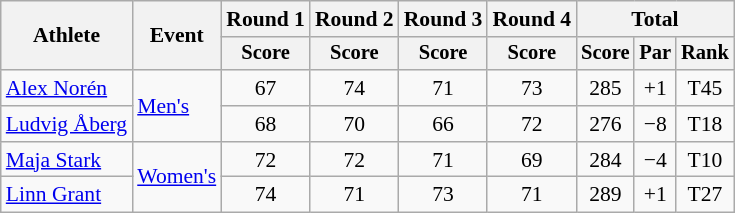<table class=wikitable style=font-size:90%;text-align:center>
<tr>
<th rowspan=2>Athlete</th>
<th rowspan=2>Event</th>
<th>Round 1</th>
<th>Round 2</th>
<th>Round 3</th>
<th>Round 4</th>
<th colspan=3>Total</th>
</tr>
<tr style=font-size:95%>
<th>Score</th>
<th>Score</th>
<th>Score</th>
<th>Score</th>
<th>Score</th>
<th>Par</th>
<th>Rank</th>
</tr>
<tr>
<td align=left><a href='#'>Alex Norén</a></td>
<td align=left rowspan=2><a href='#'>Men's</a></td>
<td>67</td>
<td>74</td>
<td>71</td>
<td>73</td>
<td>285</td>
<td>+1</td>
<td>T45</td>
</tr>
<tr>
<td align=left><a href='#'>Ludvig Åberg</a></td>
<td>68</td>
<td>70</td>
<td>66</td>
<td>72</td>
<td>276</td>
<td>−8</td>
<td>T18</td>
</tr>
<tr>
<td align=left><a href='#'>Maja Stark</a></td>
<td align=left rowspan=2><a href='#'>Women's</a></td>
<td>72</td>
<td>72</td>
<td>71</td>
<td>69</td>
<td>284</td>
<td>−4</td>
<td>T10</td>
</tr>
<tr>
<td align=left><a href='#'>Linn Grant</a></td>
<td>74</td>
<td>71</td>
<td>73</td>
<td>71</td>
<td>289</td>
<td>+1</td>
<td>T27</td>
</tr>
</table>
